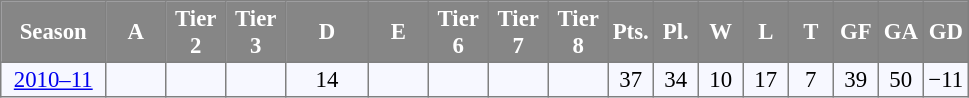<table bgcolor="#f7f8ff" cellpadding="2" cellspacing="2" border="1" style="font-size: 95%; border: gray solid 1px; border-collapse: collapse; text-align:center">
<tr bgcolor="#868686" style="color: #ffffff">
<td width="65" align="center"><strong>Season</strong></td>
<td width="35" align="center"><strong>A</strong></td>
<td width="35" align="center"><strong>Tier 2</strong></td>
<td width="35" align="center"><strong>Tier 3</strong></td>
<td width="50" align="center"><strong>D</strong></td>
<td width="35" align="center"><strong>E</strong></td>
<td width="35" align="center"><strong>Tier 6</strong></td>
<td width="35" align="center"><strong>Tier 7</strong></td>
<td width="35" align="center"><strong>Tier 8</strong></td>
<td width="25" align="center"><strong>Pts.</strong></td>
<td width="25" align="center"><strong>Pl.</strong></td>
<td width="25" align="center"><strong>W</strong></td>
<td width="25" align="center"><strong>L</strong></td>
<td width="25" align="center"><strong>T</strong></td>
<td width="25" align="center"><strong>GF</strong></td>
<td width="25" align="center"><strong>GA</strong></td>
<td width="25" align="center"><strong>GD</strong></td>
</tr>
<tr>
<td><a href='#'>2010–11</a></td>
<td></td>
<td></td>
<td></td>
<td>14</td>
<td></td>
<td></td>
<td></td>
<td></td>
<td>37</td>
<td>34</td>
<td>10</td>
<td>17</td>
<td>7</td>
<td>39</td>
<td>50</td>
<td>−11</td>
</tr>
</table>
